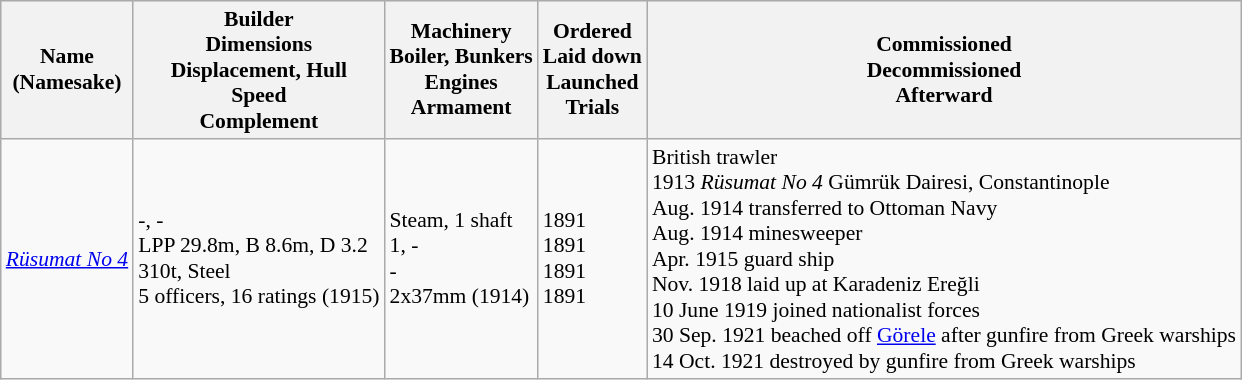<table class="wikitable" style="font-size:90%;">
<tr bgcolor="#e6e9ff">
<th>Name<br>(Namesake)</th>
<th>Builder<br>Dimensions<br>Displacement, Hull<br>Speed<br>Complement</th>
<th>Machinery<br>Boiler, Bunkers<br>Engines<br>Armament</th>
<th>Ordered<br>Laid down<br>Launched<br>Trials</th>
<th>Commissioned<br>Decommissioned<br>Afterward</th>
</tr>
<tr ---->
<td><em><a href='#'>Rüsumat No 4</a></em></td>
<td>-, -<br>LPP 29.8m, B 8.6m, D 3.2<br>310t, Steel<br>5 officers, 16 ratings (1915)</td>
<td>Steam, 1 shaft<br>1, -<br>-<br>2x37mm (1914)</td>
<td>1891<br>1891<br>1891<br>1891</td>
<td>British trawler<br>1913 <em>Rüsumat No 4</em> Gümrük Dairesi, Constantinople<br>Aug. 1914 transferred to Ottoman Navy<br>Aug. 1914 minesweeper<br>Apr. 1915 guard ship<br>Nov. 1918 laid up at Karadeniz Ereğli<br>10 June 1919 joined nationalist forces<br>30 Sep. 1921 beached off <a href='#'>Görele</a> after gunfire from Greek warships<br>14 Oct. 1921 destroyed by gunfire from Greek warships</td>
</tr>
</table>
